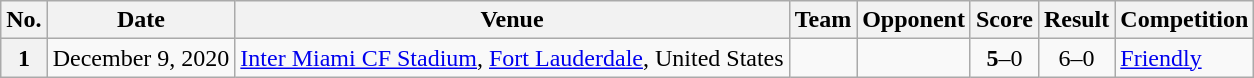<table class="wikitable sortable plainrowheaders">
<tr>
<th scope=col>No.</th>
<th scope=col data-sort-type=date>Date</th>
<th scope=col>Venue</th>
<th scope=col>Team</th>
<th scope=col>Opponent</th>
<th scope=col>Score</th>
<th scope=col>Result</th>
<th scope=col>Competition</th>
</tr>
<tr>
<th scope=row>1</th>
<td>December 9, 2020</td>
<td><a href='#'>Inter Miami CF Stadium</a>, <a href='#'>Fort Lauderdale</a>, United States</td>
<td></td>
<td></td>
<td align=center><strong>5</strong>–0</td>
<td align=center>6–0</td>
<td><a href='#'>Friendly</a></td>
</tr>
</table>
